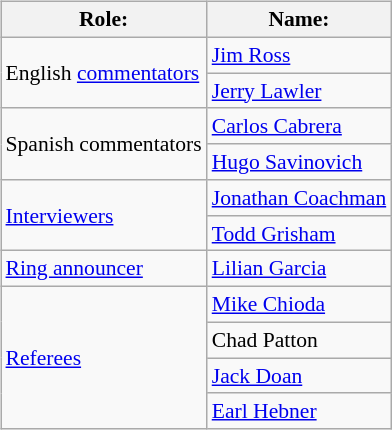<table class="wikitable" style="font-size:90%; margin:0.5em 0 0.5em 1em; float:right; clear:right;">
<tr>
<th>Role:</th>
<th>Name:</th>
</tr>
<tr>
<td rowspan=2>English <a href='#'>commentators</a></td>
<td><a href='#'>Jim Ross</a></td>
</tr>
<tr>
<td><a href='#'>Jerry Lawler</a></td>
</tr>
<tr>
<td rowspan=2>Spanish commentators</td>
<td><a href='#'>Carlos Cabrera</a></td>
</tr>
<tr>
<td><a href='#'>Hugo Savinovich</a></td>
</tr>
<tr>
<td rowspan=2><a href='#'>Interviewers</a></td>
<td><a href='#'>Jonathan Coachman</a></td>
</tr>
<tr>
<td><a href='#'>Todd Grisham</a></td>
</tr>
<tr>
<td><a href='#'>Ring announcer</a></td>
<td><a href='#'>Lilian Garcia</a></td>
</tr>
<tr>
<td rowspan=4><a href='#'>Referees</a></td>
<td><a href='#'>Mike Chioda</a></td>
</tr>
<tr>
<td>Chad Patton</td>
</tr>
<tr>
<td><a href='#'>Jack Doan</a></td>
</tr>
<tr>
<td><a href='#'>Earl Hebner</a></td>
</tr>
</table>
